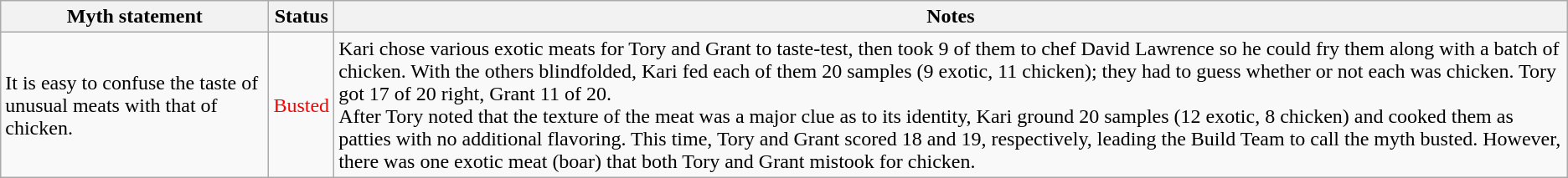<table class="wikitable plainrowheaders">
<tr>
<th>Myth statement</th>
<th>Status</th>
<th>Notes</th>
</tr>
<tr>
<td>It is easy to confuse the taste of unusual meats with that of chicken.</td>
<td style="color:red">Busted</td>
<td>Kari chose various exotic meats for Tory and Grant to taste-test, then took 9 of them to chef David Lawrence so he could fry them along with a batch of chicken. With the others blindfolded, Kari fed each of them 20 samples (9 exotic, 11 chicken); they had to guess whether or not each was chicken. Tory got 17 of 20 right, Grant 11 of 20.<br>After Tory noted that the texture of the meat was a major clue as to its identity, Kari ground 20 samples (12 exotic, 8 chicken) and cooked them as patties with no additional flavoring. This time, Tory and Grant scored 18 and 19, respectively, leading the Build Team to call the myth busted. However, there was one exotic meat (boar) that both Tory and Grant mistook for chicken.</td>
</tr>
</table>
